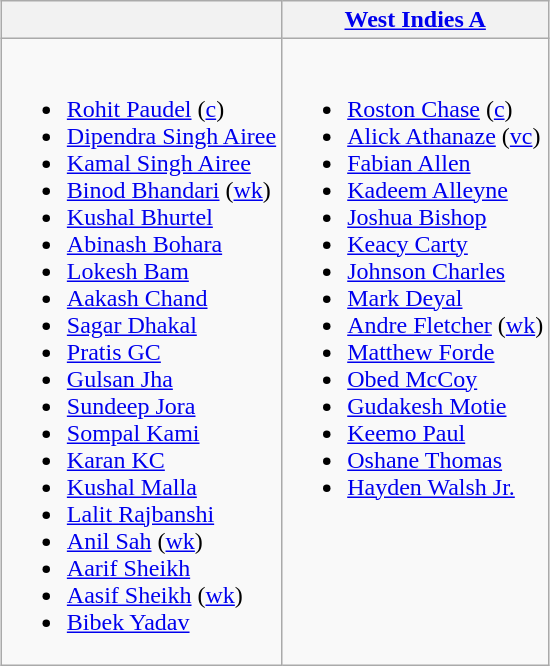<table class="wikitable" style="text-align:left; margin:auto">
<tr>
<th></th>
<th> <a href='#'>West Indies A</a></th>
</tr>
<tr style="vertical-align:top">
<td><br><ul><li><a href='#'>Rohit Paudel</a> (<a href='#'>c</a>)</li><li><a href='#'>Dipendra Singh Airee</a></li><li><a href='#'>Kamal Singh Airee</a></li><li><a href='#'>Binod Bhandari</a> (<a href='#'>wk</a>)</li><li><a href='#'>Kushal Bhurtel</a></li><li><a href='#'>Abinash Bohara</a></li><li><a href='#'>Lokesh Bam</a></li><li><a href='#'>Aakash Chand</a></li><li><a href='#'>Sagar Dhakal</a></li><li><a href='#'>Pratis GC</a></li><li><a href='#'>Gulsan Jha</a></li><li><a href='#'>Sundeep Jora</a></li><li><a href='#'>Sompal Kami</a></li><li><a href='#'>Karan KC</a></li><li><a href='#'>Kushal Malla</a></li><li><a href='#'>Lalit Rajbanshi</a></li><li><a href='#'>Anil Sah</a> (<a href='#'>wk</a>)</li><li><a href='#'>Aarif Sheikh</a></li><li><a href='#'>Aasif Sheikh</a> (<a href='#'>wk</a>)</li><li><a href='#'>Bibek Yadav</a></li></ul></td>
<td><br><ul><li><a href='#'>Roston Chase</a> (<a href='#'>c</a>)</li><li><a href='#'>Alick Athanaze</a> (<a href='#'>vc</a>)</li><li><a href='#'>Fabian Allen</a></li><li><a href='#'>Kadeem Alleyne</a></li><li><a href='#'>Joshua Bishop</a></li><li><a href='#'>Keacy Carty</a></li><li><a href='#'>Johnson Charles</a></li><li><a href='#'>Mark Deyal</a></li><li><a href='#'>Andre Fletcher</a> (<a href='#'>wk</a>)</li><li><a href='#'>Matthew Forde</a></li><li><a href='#'>Obed McCoy</a></li><li><a href='#'>Gudakesh Motie</a></li><li><a href='#'>Keemo Paul</a></li><li><a href='#'>Oshane Thomas</a></li><li><a href='#'>Hayden Walsh Jr.</a></li></ul></td>
</tr>
</table>
